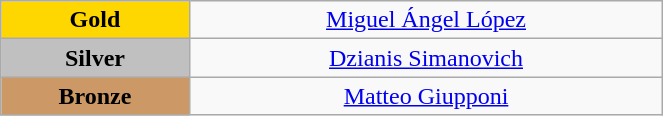<table class="wikitable" style="text-align:center; " width="35%">
<tr>
<td bgcolor="gold"><strong>Gold</strong></td>
<td><a href='#'>Miguel Ángel López</a><br>  <small><em></em></small></td>
</tr>
<tr>
<td bgcolor="silver"><strong>Silver</strong></td>
<td><a href='#'>Dzianis Simanovich</a><br>  <small><em></em></small></td>
</tr>
<tr>
<td bgcolor="CC9966"><strong>Bronze</strong></td>
<td><a href='#'>Matteo Giupponi</a><br>  <small><em></em></small></td>
</tr>
</table>
